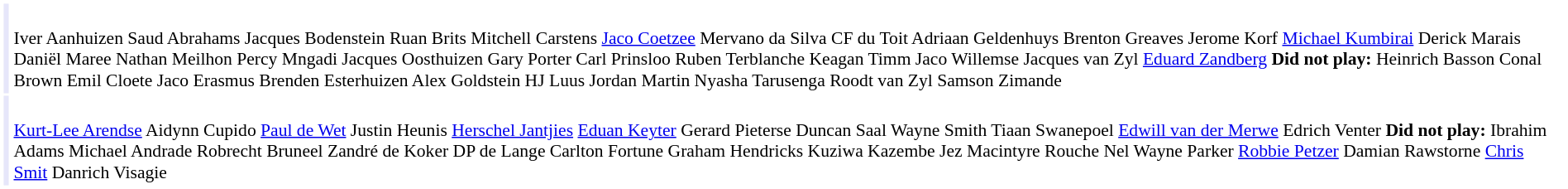<table cellpadding="2" style="border: 1px solid white; font-size:90%;">
<tr>
<td colspan="2" align="right" bgcolor="lavender"></td>
<td align="left"><br>Iver Aanhuizen
 Saud Abrahams
 Jacques Bodenstein
 Ruan Brits
 Mitchell Carstens
 <a href='#'>Jaco Coetzee</a>
 Mervano da Silva
 CF du Toit
 Adriaan Geldenhuys
 Brenton Greaves
 Jerome Korf
 <a href='#'>Michael Kumbirai</a>
 Derick Marais
 Daniël Maree
 Nathan Meilhon
 Percy Mngadi
 Jacques Oosthuizen
 Gary Porter
 Carl Prinsloo
 Ruben Terblanche
 Keagan Timm
 Jaco Willemse
 Jacques van Zyl
 <a href='#'>Eduard Zandberg</a>
 <strong>Did not play:</strong>
 Heinrich Basson
 Conal Brown
 Emil Cloete
 Jaco Erasmus
 Brenden Esterhuizen
 Alex Goldstein
 HJ Luus
 Jordan Martin
 Nyasha Tarusenga
 Roodt van Zyl
 Samson Zimande</td>
</tr>
<tr>
<td colspan="2" align="right" bgcolor="lavender"></td>
<td align="left"><br><a href='#'>Kurt-Lee Arendse</a>
 Aidynn Cupido
 <a href='#'>Paul de Wet</a>
 Justin Heunis
 <a href='#'>Herschel Jantjies</a>
 <a href='#'>Eduan Keyter</a>
 Gerard Pieterse
 Duncan Saal
 Wayne Smith
 Tiaan Swanepoel
 <a href='#'>Edwill van der Merwe</a>
 Edrich Venter
 <strong>Did not play:</strong>
 Ibrahim Adams
 Michael Andrade
 Robrecht Bruneel
 Zandré de Koker
 DP de Lange
 Carlton Fortune
 Graham Hendricks
 Kuziwa Kazembe
 Jez Macintyre
 Rouche Nel
 Wayne Parker
 <a href='#'>Robbie Petzer</a>
 Damian Rawstorne
 <a href='#'>Chris Smit</a>
 Danrich Visagie</td>
</tr>
</table>
